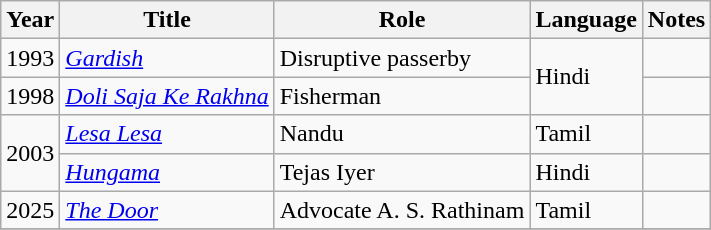<table class="wikitable sortable">
<tr>
<th>Year</th>
<th>Title</th>
<th>Role</th>
<th>Language</th>
<th class="unsortable">Notes</th>
</tr>
<tr>
<td>1993</td>
<td><em><a href='#'>Gardish</a></em></td>
<td>Disruptive passerby</td>
<td rowspan=2>Hindi</td>
<td></td>
</tr>
<tr>
<td>1998</td>
<td><em><a href='#'>Doli Saja Ke Rakhna</a></em></td>
<td>Fisherman</td>
<td></td>
</tr>
<tr>
<td rowspan=2>2003</td>
<td><em><a href='#'>Lesa Lesa</a></em></td>
<td>Nandu</td>
<td>Tamil</td>
<td></td>
</tr>
<tr>
<td><em><a href='#'>Hungama</a></em></td>
<td>Tejas Iyer</td>
<td>Hindi</td>
<td></td>
</tr>
<tr>
<td>2025</td>
<td><em><a href='#'>The Door</a></em></td>
<td>Advocate A. S. Rathinam</td>
<td>Tamil</td>
<td></td>
</tr>
<tr>
</tr>
</table>
